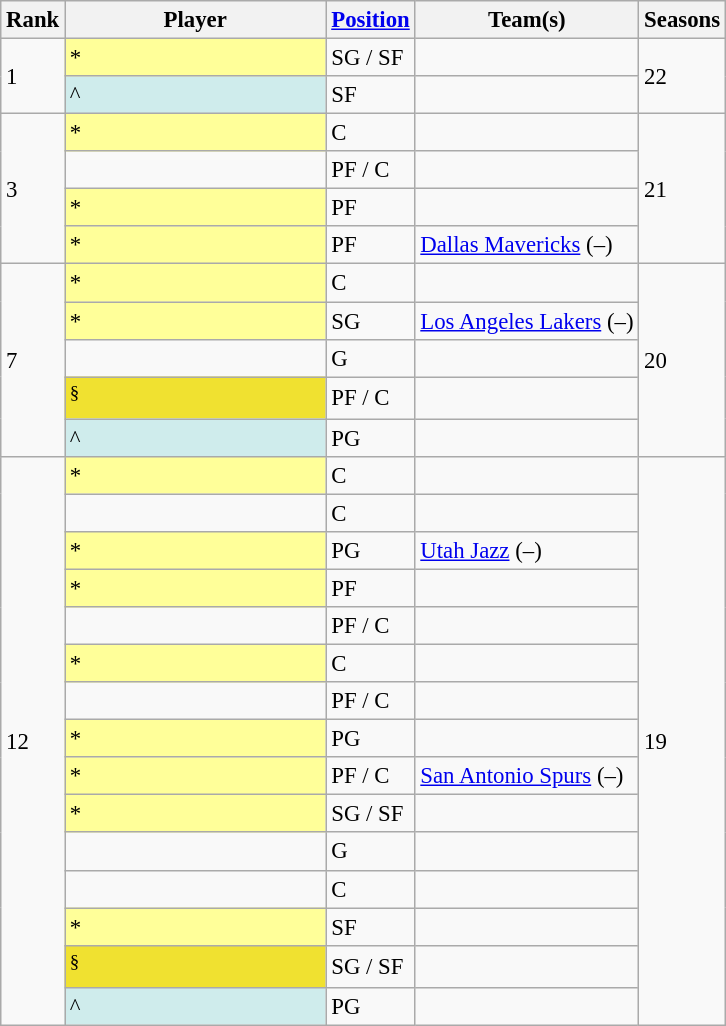<table class="wikitable sortable" style="font-size: 95%;">
<tr>
<th scope="col">Rank</th>
<th scope="col" style="width: 11em">Player</th>
<th scope="col"><a href='#'>Position</a></th>
<th scope="col" class="unsortable">Team(s)</th>
<th scope="col">Seasons</th>
</tr>
<tr>
<td rowspan=2>1</td>
<td bgcolor="#FFFF99">*</td>
<td>SG / SF</td>
<td></td>
<td rowspan=2>22</td>
</tr>
<tr>
<td bgcolor="#CFECEC">^</td>
<td>SF</td>
<td></td>
</tr>
<tr>
<td rowspan=4>3</td>
<td bgcolor="#FFFF99">*</td>
<td>C</td>
<td></td>
<td rowspan=4>21</td>
</tr>
<tr>
<td></td>
<td>PF / C</td>
<td></td>
</tr>
<tr>
<td bgcolor="#FFFF99">*</td>
<td>PF</td>
<td></td>
</tr>
<tr>
<td bgcolor="#FFFF99">*</td>
<td>PF</td>
<td><a href='#'>Dallas Mavericks</a> (–)</td>
</tr>
<tr>
<td rowspan=5>7</td>
<td bgcolor="#FFFF99">*</td>
<td>C</td>
<td></td>
<td rowspan=5>20</td>
</tr>
<tr>
<td bgcolor="#FFFF99">*</td>
<td>SG</td>
<td><a href='#'>Los Angeles Lakers</a> (–)</td>
</tr>
<tr>
<td></td>
<td>G</td>
<td></td>
</tr>
<tr>
<td bgcolor="#F0E130"><sup>§</sup></td>
<td>PF / C</td>
<td></td>
</tr>
<tr>
<td bgcolor="#CFECEC">^</td>
<td>PG</td>
<td></td>
</tr>
<tr>
<td rowspan=15>12</td>
<td bgcolor="#FFFF99">*</td>
<td>C</td>
<td></td>
<td rowspan=15>19</td>
</tr>
<tr>
<td></td>
<td>C</td>
<td></td>
</tr>
<tr>
<td bgcolor="#FFFF99">*</td>
<td>PG</td>
<td><a href='#'>Utah Jazz</a> (–)</td>
</tr>
<tr>
<td bgcolor="#FFFF99">*</td>
<td>PF</td>
<td></td>
</tr>
<tr>
<td></td>
<td>PF / C</td>
<td></td>
</tr>
<tr>
<td bgcolor="#FFFF99">*</td>
<td>C</td>
<td></td>
</tr>
<tr>
<td></td>
<td>PF / C</td>
<td></td>
</tr>
<tr>
<td bgcolor="#FFFF99">*</td>
<td>PG</td>
<td></td>
</tr>
<tr>
<td bgcolor="#FFFF99">*</td>
<td>PF / C</td>
<td><a href='#'>San Antonio Spurs</a> (–)</td>
</tr>
<tr>
<td bgcolor="#FFFF99">*</td>
<td>SG / SF</td>
<td></td>
</tr>
<tr>
<td></td>
<td>G</td>
<td></td>
</tr>
<tr>
<td></td>
<td>C</td>
<td></td>
</tr>
<tr>
<td bgcolor="#FFFF99">*</td>
<td>SF</td>
<td></td>
</tr>
<tr>
<td bgcolor="#F0E130"><sup>§</sup></td>
<td>SG / SF</td>
<td></td>
</tr>
<tr>
<td bgcolor="#CFECEC">^</td>
<td>PG</td>
<td></td>
</tr>
</table>
